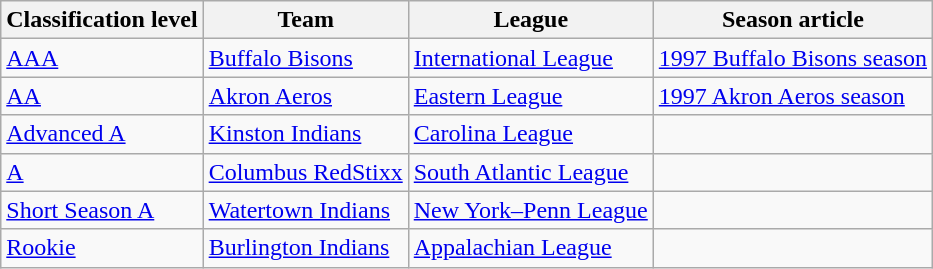<table class="wikitable" border="1">
<tr>
<th>Classification level</th>
<th>Team</th>
<th>League</th>
<th>Season article</th>
</tr>
<tr>
<td><a href='#'>AAA</a></td>
<td><a href='#'>Buffalo Bisons</a></td>
<td><a href='#'>International League</a></td>
<td><a href='#'>1997 Buffalo Bisons season</a></td>
</tr>
<tr>
<td><a href='#'>AA</a></td>
<td><a href='#'>Akron Aeros</a></td>
<td><a href='#'>Eastern League</a></td>
<td><a href='#'>1997 Akron Aeros season</a></td>
</tr>
<tr>
<td><a href='#'>Advanced A</a></td>
<td><a href='#'>Kinston Indians</a></td>
<td><a href='#'>Carolina League</a></td>
<td></td>
</tr>
<tr>
<td><a href='#'>A</a></td>
<td><a href='#'>Columbus RedStixx</a></td>
<td><a href='#'>South Atlantic League</a></td>
<td></td>
</tr>
<tr>
<td><a href='#'>Short Season A</a></td>
<td><a href='#'>Watertown Indians</a></td>
<td><a href='#'>New York–Penn League</a></td>
<td></td>
</tr>
<tr>
<td><a href='#'>Rookie</a></td>
<td><a href='#'>Burlington Indians</a></td>
<td><a href='#'>Appalachian League</a></td>
<td></td>
</tr>
</table>
